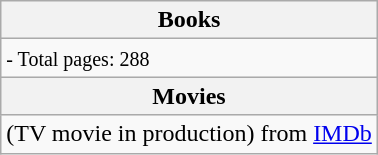<table class="wikitable">
<tr>
<th>Books</th>
</tr>
<tr>
<td> <small>- Total pages: 288 </small></td>
</tr>
<tr>
<th>Movies</th>
</tr>
<tr>
<td> (TV movie in production) from <a href='#'>IMDb</a></td>
</tr>
</table>
